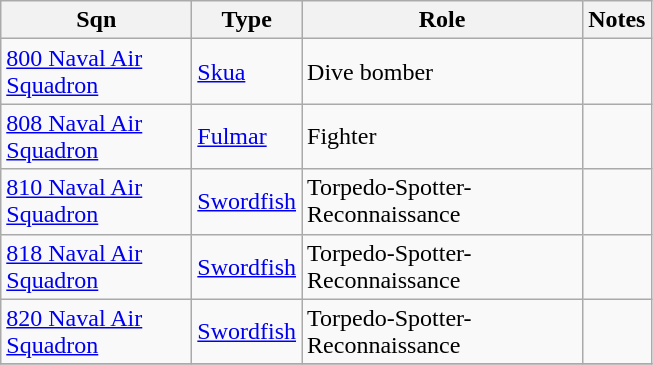<table class="wikitable sortable">
<tr>
<th scope="col" width="120px">Sqn</th>
<th scope="col" width="60px">Type</th>
<th scope="col" width="180px">Role</th>
<th>Notes</th>
</tr>
<tr>
<td align="left"><a href='#'>800 Naval Air Squadron</a></td>
<td align="left"><a href='#'>Skua</a></td>
<td align="left">Dive bomber</td>
<td align="left"></td>
</tr>
<tr>
<td align="left"><a href='#'>808 Naval Air Squadron</a></td>
<td align="left"><a href='#'>Fulmar</a></td>
<td align="left">Fighter</td>
<td align="left"></td>
</tr>
<tr>
<td align="left"><a href='#'>810 Naval Air Squadron</a></td>
<td align="left"><a href='#'>Swordfish</a></td>
<td align="left">Torpedo-Spotter-Reconnaissance</td>
<td align="left"></td>
</tr>
<tr>
<td align="left"><a href='#'>818 Naval Air Squadron</a></td>
<td align="left"><a href='#'>Swordfish</a></td>
<td align="left">Torpedo-Spotter-Reconnaissance</td>
<td align="left"></td>
</tr>
<tr>
<td align="left"><a href='#'>820 Naval Air Squadron</a></td>
<td align="left"><a href='#'>Swordfish</a></td>
<td align="left">Torpedo-Spotter-Reconnaissance</td>
<td align="left"></td>
</tr>
<tr>
</tr>
</table>
